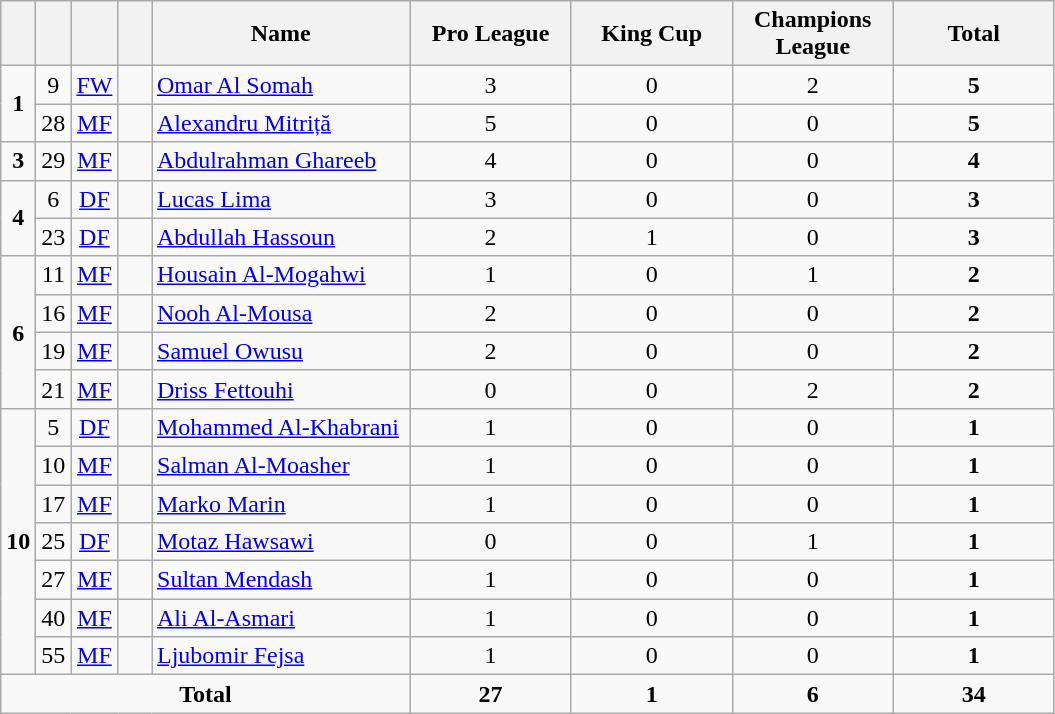<table class="wikitable" style="text-align:center">
<tr>
<th width=15></th>
<th width=15></th>
<th width=15></th>
<th width=15></th>
<th width=165>Name</th>
<th width=100>Pro League</th>
<th width=100>King Cup</th>
<th width=100>Champions League</th>
<th width=100>Total</th>
</tr>
<tr>
<td rowspan=2><strong>1</strong></td>
<td>9</td>
<td><a href='#'>FW</a></td>
<td></td>
<td align=left><a href='#'>Omar Al Somah</a></td>
<td>3</td>
<td>0</td>
<td>2</td>
<td><strong>5</strong></td>
</tr>
<tr>
<td>28</td>
<td><a href='#'>MF</a></td>
<td></td>
<td align=left><a href='#'>Alexandru Mitriță</a></td>
<td>5</td>
<td>0</td>
<td>0</td>
<td><strong>5</strong></td>
</tr>
<tr>
<td><strong>3</strong></td>
<td>29</td>
<td><a href='#'>MF</a></td>
<td></td>
<td align=left><a href='#'>Abdulrahman Ghareeb</a></td>
<td>4</td>
<td>0</td>
<td>0</td>
<td><strong>4</strong></td>
</tr>
<tr>
<td rowspan=2><strong>4</strong></td>
<td>6</td>
<td><a href='#'>DF</a></td>
<td></td>
<td align=left><a href='#'>Lucas Lima</a></td>
<td>3</td>
<td>0</td>
<td>0</td>
<td><strong>3</strong></td>
</tr>
<tr>
<td>23</td>
<td><a href='#'>DF</a></td>
<td></td>
<td align=left><a href='#'>Abdullah Hassoun</a></td>
<td>2</td>
<td>1</td>
<td>0</td>
<td><strong>3</strong></td>
</tr>
<tr>
<td rowspan=4><strong>6</strong></td>
<td>11</td>
<td><a href='#'>MF</a></td>
<td></td>
<td align=left><a href='#'>Housain Al-Mogahwi</a></td>
<td>1</td>
<td>0</td>
<td>1</td>
<td><strong>2</strong></td>
</tr>
<tr>
<td>16</td>
<td><a href='#'>MF</a></td>
<td></td>
<td align=left><a href='#'>Nooh Al-Mousa</a></td>
<td>2</td>
<td>0</td>
<td>0</td>
<td><strong>2</strong></td>
</tr>
<tr>
<td>19</td>
<td><a href='#'>MF</a></td>
<td></td>
<td align=left><a href='#'>Samuel Owusu</a></td>
<td>2</td>
<td>0</td>
<td>0</td>
<td><strong>2</strong></td>
</tr>
<tr>
<td>21</td>
<td><a href='#'>MF</a></td>
<td></td>
<td align=left><a href='#'>Driss Fettouhi</a></td>
<td>0</td>
<td>0</td>
<td>2</td>
<td><strong>2</strong></td>
</tr>
<tr>
<td rowspan=7><strong>10</strong></td>
<td>5</td>
<td><a href='#'>DF</a></td>
<td></td>
<td align=left><a href='#'>Mohammed Al-Khabrani</a></td>
<td>1</td>
<td>0</td>
<td>0</td>
<td><strong>1</strong></td>
</tr>
<tr>
<td>10</td>
<td><a href='#'>MF</a></td>
<td></td>
<td align=left><a href='#'>Salman Al-Moasher</a></td>
<td>1</td>
<td>0</td>
<td>0</td>
<td><strong>1</strong></td>
</tr>
<tr>
<td>17</td>
<td><a href='#'>MF</a></td>
<td></td>
<td align=left><a href='#'>Marko Marin</a></td>
<td>1</td>
<td>0</td>
<td>0</td>
<td><strong>1</strong></td>
</tr>
<tr>
<td>25</td>
<td><a href='#'>DF</a></td>
<td></td>
<td align=left><a href='#'>Motaz Hawsawi</a></td>
<td>0</td>
<td>0</td>
<td>1</td>
<td><strong>1</strong></td>
</tr>
<tr>
<td>27</td>
<td><a href='#'>MF</a></td>
<td></td>
<td align=left><a href='#'>Sultan Mendash</a></td>
<td>1</td>
<td>0</td>
<td>0</td>
<td><strong>1</strong></td>
</tr>
<tr>
<td>40</td>
<td><a href='#'>MF</a></td>
<td></td>
<td align=left><a href='#'>Ali Al-Asmari</a></td>
<td>1</td>
<td>0</td>
<td>0</td>
<td><strong>1</strong></td>
</tr>
<tr>
<td>55</td>
<td><a href='#'>MF</a></td>
<td></td>
<td align=left><a href='#'>Ljubomir Fejsa</a></td>
<td>1</td>
<td>0</td>
<td>0</td>
<td><strong>1</strong></td>
</tr>
<tr>
<td colspan=5><strong>Total</strong></td>
<td><strong>27</strong></td>
<td><strong>1</strong></td>
<td><strong>6</strong></td>
<td><strong>34</strong></td>
</tr>
</table>
